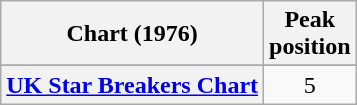<table class="wikitable plainrowheaders" style="text-align:center">
<tr>
<th>Chart (1976)</th>
<th>Peak<br>position</th>
</tr>
<tr>
</tr>
<tr>
</tr>
<tr>
</tr>
<tr>
</tr>
<tr>
<th scope="row"><a href='#'>UK Star Breakers Chart</a></th>
<td style="text-align:center;">5</td>
</tr>
</table>
